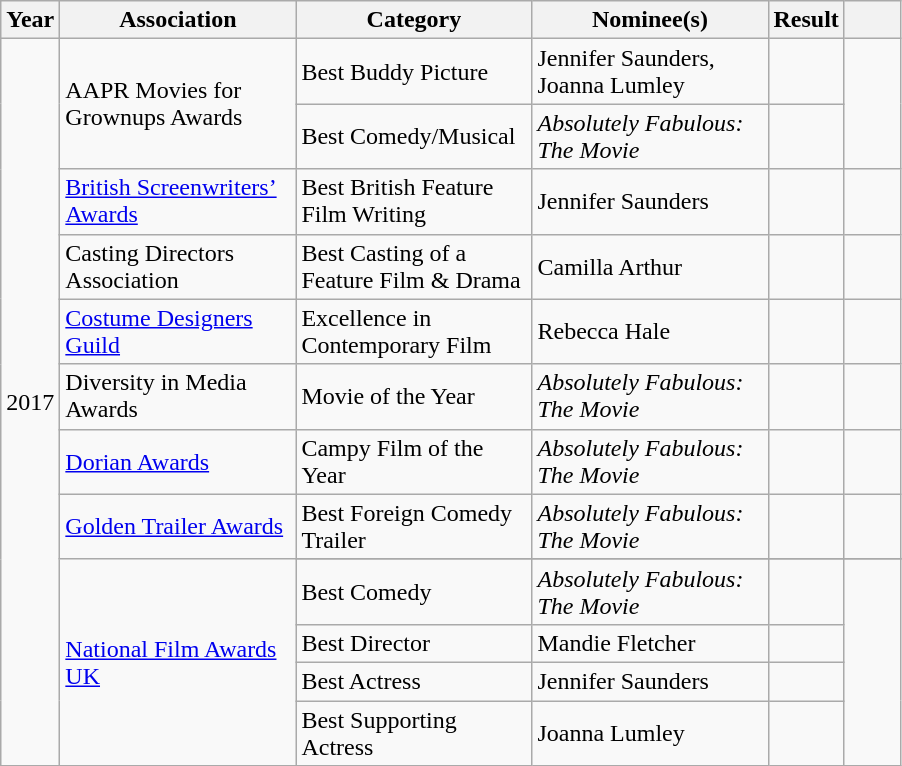<table class="wikitable">
<tr>
<th width="30">Year</th>
<th width="150">Association</th>
<th width="150">Category</th>
<th width="150">Nominee(s)</th>
<th width="40">Result</th>
<th width="30"></th>
</tr>
<tr>
<td rowspan="13">2017</td>
<td rowspan="2">AAPR Movies for Grownups Awards</td>
<td>Best Buddy Picture</td>
<td>Jennifer Saunders,<br>Joanna Lumley</td>
<td></td>
<td rowspan="2" align="center"></td>
</tr>
<tr>
<td>Best Comedy/Musical</td>
<td><em>Absolutely Fabulous: The Movie</em></td>
<td></td>
</tr>
<tr>
<td><a href='#'>British Screenwriters’ Awards</a></td>
<td>Best British Feature Film Writing</td>
<td>Jennifer Saunders</td>
<td></td>
<td align="center"></td>
</tr>
<tr>
<td>Casting Directors Association</td>
<td>Best Casting of a Feature Film & Drama</td>
<td>Camilla Arthur</td>
<td></td>
<td align="center"></td>
</tr>
<tr>
<td><a href='#'>Costume Designers Guild</a></td>
<td>Excellence in Contemporary Film</td>
<td>Rebecca Hale</td>
<td></td>
<td align="center"></td>
</tr>
<tr>
<td>Diversity in Media Awards</td>
<td>Movie of the Year</td>
<td><em>Absolutely Fabulous: The Movie</em></td>
<td></td>
<td></td>
</tr>
<tr>
<td><a href='#'>Dorian Awards</a></td>
<td>Campy Film of the Year</td>
<td><em>Absolutely Fabulous: The Movie</em></td>
<td></td>
<td align="center"></td>
</tr>
<tr>
<td><a href='#'>Golden Trailer Awards</a></td>
<td>Best Foreign Comedy Trailer</td>
<td><em>Absolutely Fabulous: The Movie</em></td>
<td></td>
<td align="center"></td>
</tr>
<tr>
<td rowspan="5"><a href='#'>National Film Awards UK</a></td>
</tr>
<tr>
<td>Best Comedy</td>
<td><em>Absolutely Fabulous: The Movie</em></td>
<td></td>
<td rowspan="4" align="center"></td>
</tr>
<tr>
<td>Best Director</td>
<td>Mandie Fletcher</td>
<td></td>
</tr>
<tr>
<td>Best Actress</td>
<td>Jennifer Saunders</td>
<td></td>
</tr>
<tr>
<td>Best Supporting Actress</td>
<td>Joanna Lumley</td>
<td></td>
</tr>
</table>
